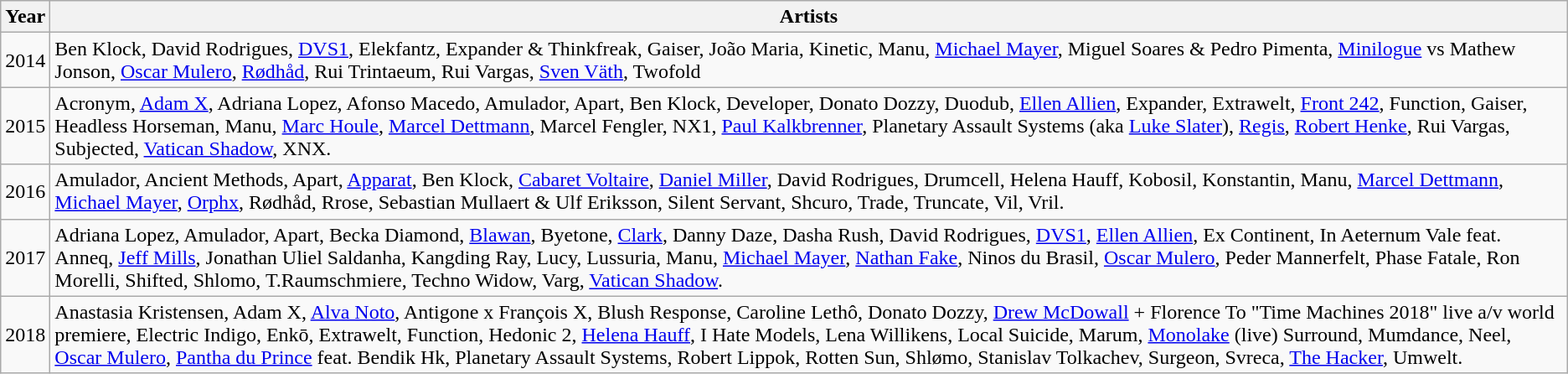<table class="wikitable">
<tr>
<th>Year</th>
<th>Artists</th>
</tr>
<tr>
<td>2014</td>
<td>Ben Klock, David Rodrigues, <a href='#'>DVS1</a>, Elekfantz, Expander & Thinkfreak, Gaiser, João Maria, Kinetic, Manu, <a href='#'>Michael Mayer</a>, Miguel Soares & Pedro Pimenta, <a href='#'>Minilogue</a> vs Mathew Jonson, <a href='#'>Oscar Mulero</a>, <a href='#'>Rødhåd</a>, Rui Trintaeum, Rui Vargas, <a href='#'>Sven Väth</a>, Twofold</td>
</tr>
<tr>
<td>2015</td>
<td>Acronym, <a href='#'>Adam X</a>, Adriana Lopez, Afonso Macedo, Amulador, Apart, Ben Klock, Developer, Donato Dozzy, Duodub, <a href='#'>Ellen Allien</a>, Expander, Extrawelt, <a href='#'>Front 242</a>, Function, Gaiser, Headless Horseman, Manu, <a href='#'>Marc Houle</a>, <a href='#'>Marcel Dettmann</a>, Marcel Fengler, NX1, <a href='#'>Paul Kalkbrenner</a>, Planetary Assault Systems (aka <a href='#'>Luke Slater</a>), <a href='#'>Regis</a>, <a href='#'>Robert Henke</a>, Rui Vargas, Subjected, <a href='#'>Vatican Shadow</a>, XNX.</td>
</tr>
<tr>
<td>2016</td>
<td>Amulador, Ancient Methods, Apart, <a href='#'>Apparat</a>, Ben Klock, <a href='#'>Cabaret Voltaire</a>, <a href='#'>Daniel Miller</a>, David Rodrigues, Drumcell, Helena Hauff, Kobosil, Konstantin, Manu, <a href='#'>Marcel Dettmann</a>, <a href='#'>Michael Mayer</a>, <a href='#'>Orphx</a>, Rødhåd, Rrose, Sebastian Mullaert & Ulf Eriksson, Silent Servant, Shcuro, Trade, Truncate, Vil, Vril.</td>
</tr>
<tr>
<td>2017 </td>
<td>Adriana Lopez, Amulador, Apart, Becka Diamond, <a href='#'>Blawan</a>, Byetone, <a href='#'>Clark</a>, Danny Daze, Dasha Rush, David Rodrigues, <a href='#'>DVS1</a>, <a href='#'>Ellen Allien</a>, Ex Continent, In Aeternum Vale feat. Anneq, <a href='#'>Jeff Mills</a>, Jonathan Uliel Saldanha, Kangding Ray, Lucy, Lussuria, Manu, <a href='#'>Michael Mayer</a>, <a href='#'>Nathan Fake</a>, Ninos du Brasil, <a href='#'>Oscar Mulero</a>, Peder Mannerfelt, Phase Fatale, Ron Morelli, Shifted, Shlomo, T.Raumschmiere, Techno Widow, Varg, <a href='#'>Vatican Shadow</a>.</td>
</tr>
<tr>
<td>2018 </td>
<td>Anastasia Kristensen, Adam X, <a href='#'>Alva Noto</a>, Antigone x François X, Blush Response, Caroline Lethô, Donato Dozzy, <a href='#'>Drew McDowall</a> + Florence To "Time Machines 2018" live a/v world premiere, Electric Indigo, Enkō, Extrawelt, Function, Hedonic 2, <a href='#'>Helena Hauff</a>, I Hate Models, Lena Willikens, Local Suicide, Marum, <a href='#'>Monolake</a> (live) Surround, Mumdance, Neel, <a href='#'>Oscar Mulero</a>, <a href='#'>Pantha du Prince</a> feat. Bendik Hk, Planetary Assault Systems, Robert Lippok, Rotten Sun, Shlømo, Stanislav Tolkachev, Surgeon, Svreca, <a href='#'>The Hacker</a>, Umwelt.</td>
</tr>
</table>
